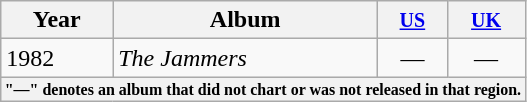<table class="wikitable">
<tr>
<th>Year</th>
<th>Album</th>
<th><small><a href='#'>US</a></small></th>
<th><small><a href='#'>UK</a></small></th>
</tr>
<tr>
<td>1982</td>
<td><em>The Jammers</em></td>
<td style="text-align:center;">—</td>
<td style="text-align:center;">—</td>
</tr>
<tr>
<th colspan="4" style="font-size: 8pt">"—" denotes an album that did not chart or was not released in that region.</th>
</tr>
</table>
